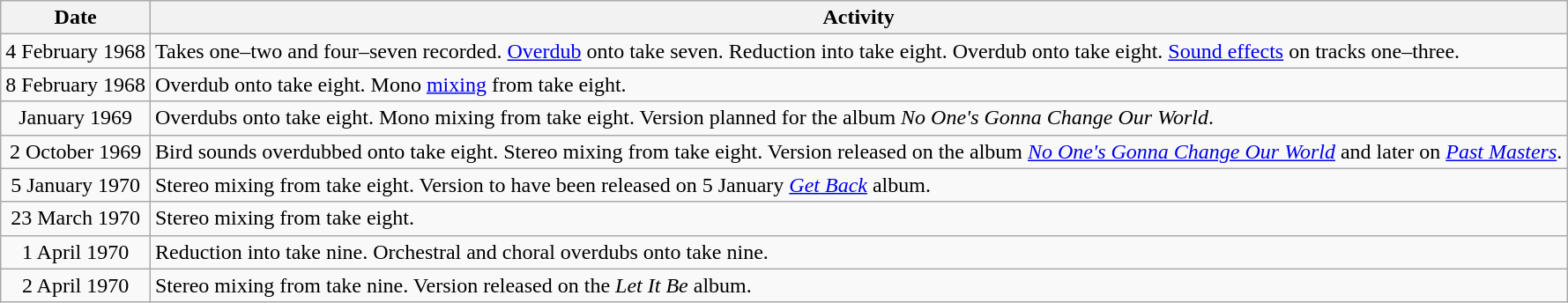<table class="wikitable">
<tr>
<th>Date</th>
<th>Activity</th>
</tr>
<tr>
<td style="text-align:center;">4 February 1968</td>
<td>Takes one–two and four–seven recorded. <a href='#'>Overdub</a> onto take seven. Reduction into take eight. Overdub onto take eight. <a href='#'>Sound effects</a> on tracks one–three.</td>
</tr>
<tr>
<td style="text-align:center;">8 February 1968</td>
<td>Overdub onto take eight. Mono <a href='#'>mixing</a> from take eight.</td>
</tr>
<tr>
<td style="text-align:center;">January 1969</td>
<td>Overdubs onto take eight. Mono mixing from take eight. Version planned for the album <em>No One's Gonna Change Our World</em>.</td>
</tr>
<tr>
<td style="text-align:center;">2 October 1969</td>
<td>Bird sounds overdubbed onto take eight. Stereo mixing from take eight. Version released on the album <em><a href='#'>No One's Gonna Change Our World</a></em> and later on <em><a href='#'>Past Masters</a></em>.</td>
</tr>
<tr>
<td style="text-align:center;">5 January 1970</td>
<td>Stereo mixing from take eight. Version to have been released on 5 January <em><a href='#'>Get Back</a></em> album.</td>
</tr>
<tr>
<td style="text-align:center;">23 March 1970</td>
<td>Stereo mixing from take eight.</td>
</tr>
<tr>
<td style="text-align:center;">1 April 1970</td>
<td>Reduction into take nine. Orchestral and choral overdubs onto take nine.</td>
</tr>
<tr>
<td style="text-align:center;">2 April 1970</td>
<td>Stereo mixing from take nine. Version released on the <em>Let It Be</em> album.</td>
</tr>
</table>
